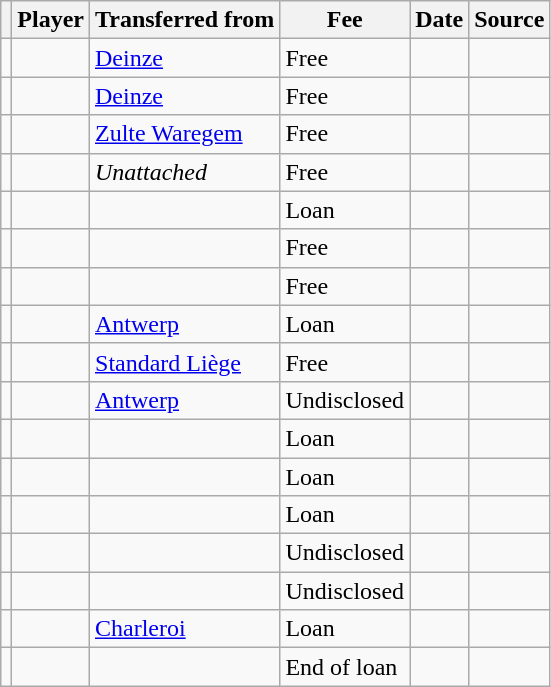<table class="wikitable plainrowheaders sortable">
<tr>
<th></th>
<th scope=col><strong>Player</strong></th>
<th><strong>Transferred from</strong></th>
<th !scope=col; style="width: 65px;"><strong>Fee</strong></th>
<th scope=col><strong>Date</strong></th>
<th scope=col><strong>Source</strong></th>
</tr>
<tr>
<td align=center></td>
<td></td>
<td><a href='#'>Deinze</a></td>
<td>Free</td>
<td></td>
<td></td>
</tr>
<tr>
<td align=center></td>
<td></td>
<td><a href='#'>Deinze</a></td>
<td>Free</td>
<td></td>
<td></td>
</tr>
<tr>
<td align=center></td>
<td></td>
<td><a href='#'>Zulte Waregem</a></td>
<td>Free</td>
<td></td>
<td></td>
</tr>
<tr>
<td align=center></td>
<td></td>
<td><em>Unattached</em></td>
<td>Free</td>
<td></td>
<td></td>
</tr>
<tr>
<td align=center></td>
<td></td>
<td></td>
<td>Loan</td>
<td></td>
<td></td>
</tr>
<tr>
<td align=center></td>
<td></td>
<td></td>
<td>Free</td>
<td></td>
<td></td>
</tr>
<tr>
<td align=center></td>
<td></td>
<td></td>
<td>Free</td>
<td></td>
<td></td>
</tr>
<tr>
<td align=center></td>
<td></td>
<td><a href='#'>Antwerp</a></td>
<td>Loan</td>
<td></td>
<td></td>
</tr>
<tr>
<td align=center></td>
<td></td>
<td><a href='#'>Standard Liège</a></td>
<td>Free</td>
<td></td>
<td></td>
</tr>
<tr>
<td align=center></td>
<td></td>
<td><a href='#'>Antwerp</a></td>
<td>Undisclosed</td>
<td></td>
<td></td>
</tr>
<tr>
<td align=center></td>
<td></td>
<td></td>
<td>Loan</td>
<td></td>
<td></td>
</tr>
<tr>
<td align=center></td>
<td></td>
<td></td>
<td>Loan</td>
<td></td>
<td></td>
</tr>
<tr>
<td align=center></td>
<td></td>
<td></td>
<td>Loan</td>
<td></td>
<td></td>
</tr>
<tr>
<td align=center></td>
<td></td>
<td></td>
<td>Undisclosed</td>
<td></td>
<td></td>
</tr>
<tr>
<td align=center></td>
<td></td>
<td></td>
<td>Undisclosed</td>
<td></td>
<td></td>
</tr>
<tr>
<td align=center></td>
<td></td>
<td><a href='#'>Charleroi</a></td>
<td>Loan</td>
<td></td>
<td></td>
</tr>
<tr>
<td align=center></td>
<td></td>
<td></td>
<td>End of loan</td>
<td></td>
<td></td>
</tr>
</table>
